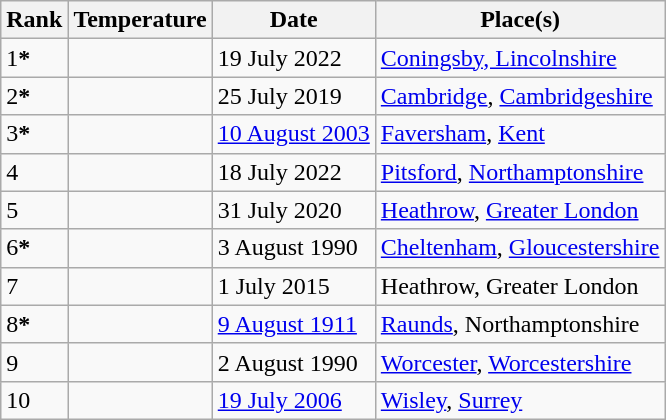<table class="wikitable sortable">
<tr>
<th>Rank</th>
<th>Temperature</th>
<th>Date</th>
<th>Place(s)</th>
</tr>
<tr>
<td>1<strong>*</strong></td>
<td></td>
<td>19 July 2022</td>
<td><a href='#'>Coningsby, Lincolnshire</a></td>
</tr>
<tr>
<td>2<strong>*</strong></td>
<td></td>
<td>25 July 2019</td>
<td><a href='#'>Cambridge</a>, <a href='#'>Cambridgeshire</a></td>
</tr>
<tr>
<td>3<strong>*</strong></td>
<td></td>
<td><a href='#'>10 August 2003</a></td>
<td><a href='#'>Faversham</a>, <a href='#'>Kent</a></td>
</tr>
<tr>
<td>4</td>
<td></td>
<td>18 July 2022</td>
<td><a href='#'>Pitsford</a>, <a href='#'>Northamptonshire</a></td>
</tr>
<tr>
<td>5</td>
<td></td>
<td>31 July 2020</td>
<td><a href='#'>Heathrow</a>, <a href='#'>Greater London</a></td>
</tr>
<tr>
<td>6<strong>*</strong></td>
<td></td>
<td>3 August 1990</td>
<td><a href='#'>Cheltenham</a>, <a href='#'>Gloucestershire</a></td>
</tr>
<tr>
<td>7</td>
<td></td>
<td>1 July 2015</td>
<td>Heathrow, Greater London</td>
</tr>
<tr>
<td>8<strong>*</strong></td>
<td></td>
<td><a href='#'>9 August 1911</a></td>
<td><a href='#'>Raunds</a>, Northamptonshire</td>
</tr>
<tr>
<td>9</td>
<td></td>
<td>2 August 1990</td>
<td><a href='#'>Worcester</a>, <a href='#'>Worcestershire</a></td>
</tr>
<tr>
<td>10</td>
<td></td>
<td><a href='#'>19 July 2006</a></td>
<td><a href='#'>Wisley</a>, <a href='#'>Surrey</a></td>
</tr>
</table>
